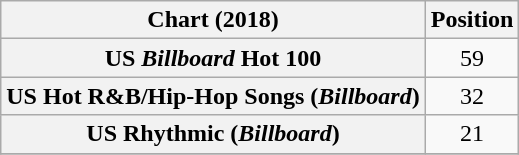<table class="wikitable sortable plainrowheaders" style="text-align:center">
<tr>
<th scope="col">Chart (2018)</th>
<th scope="col">Position</th>
</tr>
<tr>
<th scope="row">US <em>Billboard</em> Hot 100</th>
<td>59</td>
</tr>
<tr>
<th scope="row">US Hot R&B/Hip-Hop Songs (<em>Billboard</em>)</th>
<td>32</td>
</tr>
<tr>
<th scope="row">US Rhythmic (<em>Billboard</em>)</th>
<td>21</td>
</tr>
<tr>
</tr>
</table>
